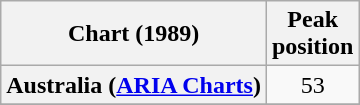<table class="wikitable sortable plainrowheaders">
<tr>
<th scope="col">Chart (1989)</th>
<th scope="col">Peak<br>position</th>
</tr>
<tr>
<th scope="row">Australia (<a href='#'>ARIA Charts</a>)</th>
<td style="text-align:center;">53</td>
</tr>
<tr>
</tr>
</table>
